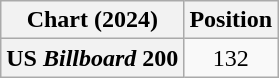<table class="wikitable plainrowheaders" style="text-align:center">
<tr>
<th scope="col">Chart (2024)</th>
<th scope="col">Position</th>
</tr>
<tr>
<th scope="row">US <em>Billboard</em> 200</th>
<td>132</td>
</tr>
</table>
